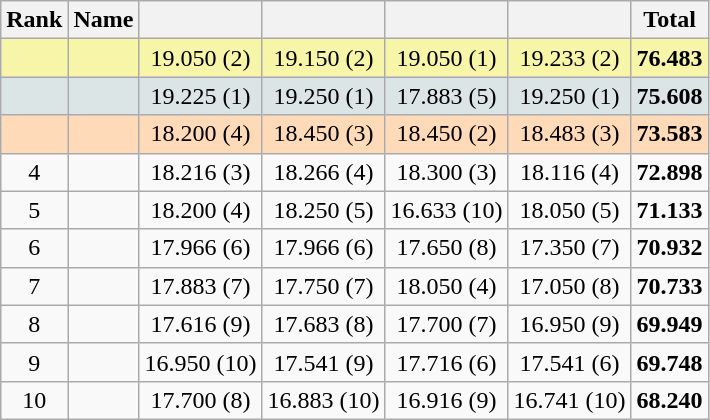<table class="wikitable sortable" style="text-align:center">
<tr>
<th>Rank</th>
<th>Name</th>
<th></th>
<th></th>
<th></th>
<th></th>
<th>Total</th>
</tr>
<tr style="background:#F7F6A8;">
<td></td>
<td align=left></td>
<td>19.050 (2)</td>
<td>19.150 (2)</td>
<td>19.050 (1)</td>
<td>19.233 (2)</td>
<td><strong>76.483</strong></td>
</tr>
<tr style="background:#DCE5E5;">
<td></td>
<td align=left></td>
<td>19.225 (1)</td>
<td>19.250 (1)</td>
<td>17.883 (5)</td>
<td>19.250 (1)</td>
<td><strong>75.608</strong></td>
</tr>
<tr style="background:#FFDAB9;">
<td></td>
<td align=left></td>
<td>18.200 (4)</td>
<td>18.450 (3)</td>
<td>18.450 (2)</td>
<td>18.483 (3)</td>
<td><strong>73.583</strong></td>
</tr>
<tr>
<td>4</td>
<td align=left></td>
<td>18.216 (3)</td>
<td>18.266 (4)</td>
<td>18.300 (3)</td>
<td>18.116 (4)</td>
<td><strong>72.898</strong></td>
</tr>
<tr>
<td>5</td>
<td align=left></td>
<td>18.200 (4)</td>
<td>18.250 (5)</td>
<td>16.633 (10)</td>
<td>18.050 (5)</td>
<td><strong>71.133</strong></td>
</tr>
<tr>
<td>6</td>
<td align=left></td>
<td>17.966 (6)</td>
<td>17.966 (6)</td>
<td>17.650 (8)</td>
<td>17.350 (7)</td>
<td><strong>70.932</strong></td>
</tr>
<tr>
<td>7</td>
<td align=left></td>
<td>17.883 (7)</td>
<td>17.750 (7)</td>
<td>18.050 (4)</td>
<td>17.050 (8)</td>
<td><strong>70.733</strong></td>
</tr>
<tr>
<td>8</td>
<td align=left></td>
<td>17.616 (9)</td>
<td>17.683 (8)</td>
<td>17.700 (7)</td>
<td>16.950 (9)</td>
<td><strong>69.949</strong></td>
</tr>
<tr>
<td>9</td>
<td align=left></td>
<td>16.950 (10)</td>
<td>17.541 (9)</td>
<td>17.716 (6)</td>
<td>17.541 (6)</td>
<td><strong>69.748</strong></td>
</tr>
<tr>
<td>10</td>
<td align=left></td>
<td>17.700 (8)</td>
<td>16.883 (10)</td>
<td>16.916 (9)</td>
<td>16.741 (10)</td>
<td><strong>68.240</strong></td>
</tr>
</table>
